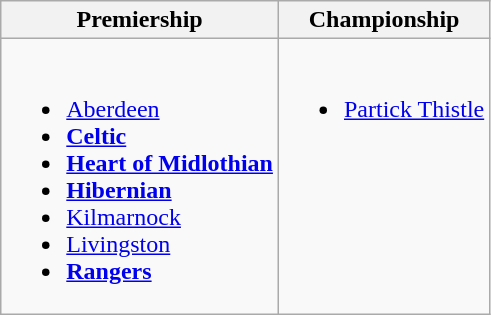<table class="wikitable">
<tr>
<th>Premiership</th>
<th>Championship</th>
</tr>
<tr>
<td valign=top><br><ul><li><a href='#'>Aberdeen</a></li><li><strong><a href='#'>Celtic</a></strong></li><li><strong><a href='#'>Heart of Midlothian</a></strong></li><li><strong><a href='#'>Hibernian</a></strong></li><li><a href='#'>Kilmarnock</a></li><li><a href='#'>Livingston</a></li><li><strong><a href='#'>Rangers</a></strong></li></ul></td>
<td valign=top><br><ul><li><a href='#'>Partick Thistle</a></li></ul></td>
</tr>
</table>
